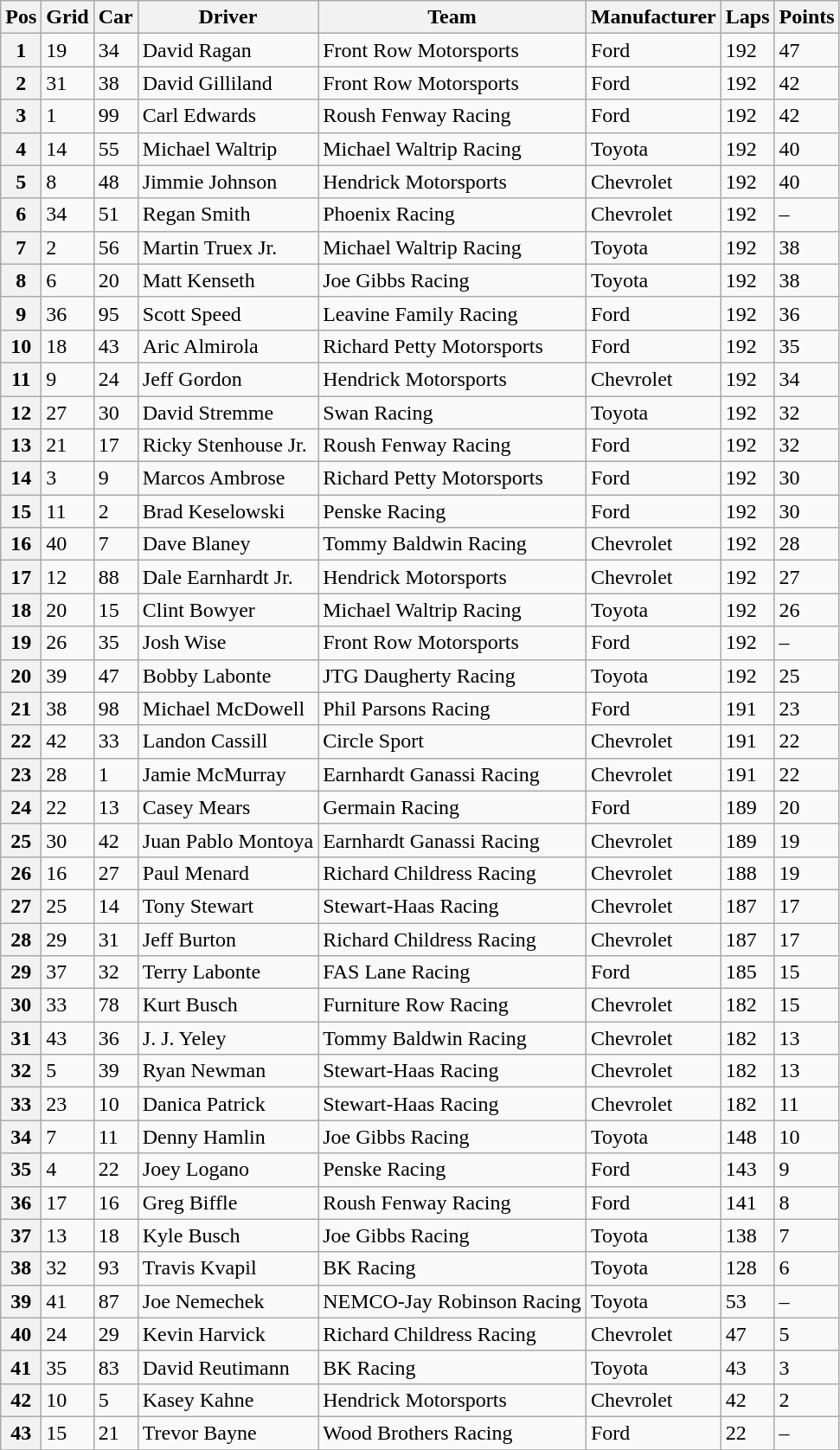<table class="sortable wikitable" border="1">
<tr>
<th>Pos</th>
<th>Grid</th>
<th>Car</th>
<th>Driver</th>
<th>Team</th>
<th>Manufacturer</th>
<th>Laps</th>
<th>Points</th>
</tr>
<tr>
<th>1</th>
<td>19</td>
<td>34</td>
<td>David Ragan</td>
<td>Front Row Motorsports</td>
<td Ford Motor Company>Ford</td>
<td>192</td>
<td>47</td>
</tr>
<tr>
<th>2</th>
<td>31</td>
<td>38</td>
<td>David Gilliland</td>
<td>Front Row Motorsports</td>
<td Ford Motor Company>Ford</td>
<td>192</td>
<td>42</td>
</tr>
<tr>
<th>3</th>
<td>1</td>
<td>99</td>
<td>Carl Edwards</td>
<td>Roush Fenway Racing</td>
<td Ford Motor Company>Ford</td>
<td>192</td>
<td>42</td>
</tr>
<tr>
<th>4</th>
<td>14</td>
<td>55</td>
<td>Michael Waltrip</td>
<td>Michael Waltrip Racing</td>
<td>Toyota</td>
<td>192</td>
<td>40</td>
</tr>
<tr>
<th>5</th>
<td>8</td>
<td>48</td>
<td>Jimmie Johnson</td>
<td>Hendrick Motorsports</td>
<td>Chevrolet</td>
<td>192</td>
<td>40</td>
</tr>
<tr>
<th>6</th>
<td>34</td>
<td>51</td>
<td>Regan Smith</td>
<td>Phoenix Racing</td>
<td>Chevrolet</td>
<td>192</td>
<td>–</td>
</tr>
<tr>
<th>7</th>
<td>2</td>
<td>56</td>
<td>Martin Truex Jr.</td>
<td>Michael Waltrip Racing</td>
<td>Toyota</td>
<td>192</td>
<td>38</td>
</tr>
<tr>
<th>8</th>
<td>6</td>
<td>20</td>
<td>Matt Kenseth</td>
<td>Joe Gibbs Racing</td>
<td>Toyota</td>
<td>192</td>
<td>38</td>
</tr>
<tr>
<th>9</th>
<td>36</td>
<td>95</td>
<td>Scott Speed</td>
<td>Leavine Family Racing</td>
<td Ford Motor Company>Ford</td>
<td>192</td>
<td>36</td>
</tr>
<tr>
<th>10</th>
<td>18</td>
<td>43</td>
<td>Aric Almirola</td>
<td>Richard Petty Motorsports</td>
<td Ford Motor Company>Ford</td>
<td>192</td>
<td>35</td>
</tr>
<tr>
<th>11</th>
<td>9</td>
<td>24</td>
<td>Jeff Gordon</td>
<td>Hendrick Motorsports</td>
<td>Chevrolet</td>
<td>192</td>
<td>34</td>
</tr>
<tr>
<th>12</th>
<td>27</td>
<td>30</td>
<td>David Stremme</td>
<td>Swan Racing</td>
<td>Toyota</td>
<td>192</td>
<td>32</td>
</tr>
<tr>
<th>13</th>
<td>21</td>
<td>17</td>
<td>Ricky Stenhouse Jr.</td>
<td>Roush Fenway Racing</td>
<td Ford Motor Company>Ford</td>
<td>192</td>
<td>32</td>
</tr>
<tr>
<th>14</th>
<td>3</td>
<td>9</td>
<td>Marcos Ambrose</td>
<td>Richard Petty Motorsports</td>
<td Ford Motor Company>Ford</td>
<td>192</td>
<td>30</td>
</tr>
<tr>
<th>15</th>
<td>11</td>
<td>2</td>
<td>Brad Keselowski</td>
<td>Penske Racing</td>
<td Ford Motor Company>Ford</td>
<td>192</td>
<td>30</td>
</tr>
<tr>
<th>16</th>
<td>40</td>
<td>7</td>
<td>Dave Blaney</td>
<td>Tommy Baldwin Racing</td>
<td>Chevrolet</td>
<td>192</td>
<td>28</td>
</tr>
<tr>
<th>17</th>
<td>12</td>
<td>88</td>
<td>Dale Earnhardt Jr.</td>
<td>Hendrick Motorsports</td>
<td>Chevrolet</td>
<td>192</td>
<td>27</td>
</tr>
<tr>
<th>18</th>
<td>20</td>
<td>15</td>
<td>Clint Bowyer</td>
<td>Michael Waltrip Racing</td>
<td>Toyota</td>
<td>192</td>
<td>26</td>
</tr>
<tr>
<th>19</th>
<td>26</td>
<td>35</td>
<td>Josh Wise</td>
<td>Front Row Motorsports</td>
<td Ford Motor Company>Ford</td>
<td>192</td>
<td>–</td>
</tr>
<tr>
<th>20</th>
<td>39</td>
<td>47</td>
<td>Bobby Labonte</td>
<td>JTG Daugherty Racing</td>
<td>Toyota</td>
<td>192</td>
<td>25</td>
</tr>
<tr>
<th>21</th>
<td>38</td>
<td>98</td>
<td Michael McDowell (racing driver)>Michael McDowell</td>
<td>Phil Parsons Racing</td>
<td Ford Motor Company>Ford</td>
<td>191</td>
<td>23</td>
</tr>
<tr>
<th>22</th>
<td>42</td>
<td>33</td>
<td>Landon Cassill</td>
<td>Circle Sport</td>
<td>Chevrolet</td>
<td>191</td>
<td>22</td>
</tr>
<tr>
<th>23</th>
<td>28</td>
<td>1</td>
<td>Jamie McMurray</td>
<td>Earnhardt Ganassi Racing</td>
<td>Chevrolet</td>
<td>191</td>
<td>22</td>
</tr>
<tr>
<th>24</th>
<td>22</td>
<td>13</td>
<td>Casey Mears</td>
<td>Germain Racing</td>
<td Ford Motor Company>Ford</td>
<td>189</td>
<td>20</td>
</tr>
<tr>
<th>25</th>
<td>30</td>
<td>42</td>
<td>Juan Pablo Montoya</td>
<td>Earnhardt Ganassi Racing</td>
<td>Chevrolet</td>
<td>189</td>
<td>19</td>
</tr>
<tr>
<th>26</th>
<td>16</td>
<td>27</td>
<td>Paul Menard</td>
<td>Richard Childress Racing</td>
<td>Chevrolet</td>
<td>188</td>
<td>19</td>
</tr>
<tr>
<th>27</th>
<td>25</td>
<td>14</td>
<td>Tony Stewart</td>
<td>Stewart-Haas Racing</td>
<td>Chevrolet</td>
<td>187</td>
<td>17</td>
</tr>
<tr>
<th>28</th>
<td>29</td>
<td>31</td>
<td>Jeff Burton</td>
<td>Richard Childress Racing</td>
<td>Chevrolet</td>
<td>187</td>
<td>17</td>
</tr>
<tr>
<th>29</th>
<td>37</td>
<td>32</td>
<td>Terry Labonte</td>
<td>FAS Lane Racing</td>
<td Ford Motor Company>Ford</td>
<td>185</td>
<td>15</td>
</tr>
<tr>
<th>30</th>
<td>33</td>
<td>78</td>
<td>Kurt Busch</td>
<td>Furniture Row Racing</td>
<td>Chevrolet</td>
<td>182</td>
<td>15</td>
</tr>
<tr>
<th>31</th>
<td>43</td>
<td>36</td>
<td>J. J. Yeley</td>
<td>Tommy Baldwin Racing</td>
<td>Chevrolet</td>
<td>182</td>
<td>13</td>
</tr>
<tr>
<th>32</th>
<td>5</td>
<td>39</td>
<td>Ryan Newman</td>
<td>Stewart-Haas Racing</td>
<td>Chevrolet</td>
<td>182</td>
<td>13</td>
</tr>
<tr>
<th>33</th>
<td>23</td>
<td>10</td>
<td>Danica Patrick</td>
<td>Stewart-Haas Racing</td>
<td>Chevrolet</td>
<td>182</td>
<td>11</td>
</tr>
<tr>
<th>34</th>
<td>7</td>
<td>11</td>
<td>Denny Hamlin</td>
<td>Joe Gibbs Racing</td>
<td>Toyota</td>
<td>148</td>
<td>10</td>
</tr>
<tr>
<th>35</th>
<td>4</td>
<td>22</td>
<td>Joey Logano</td>
<td>Penske Racing</td>
<td Ford Motor Company>Ford</td>
<td>143</td>
<td>9</td>
</tr>
<tr>
<th>36</th>
<td>17</td>
<td>16</td>
<td>Greg Biffle</td>
<td>Roush Fenway Racing</td>
<td Ford Motor Company>Ford</td>
<td>141</td>
<td>8</td>
</tr>
<tr>
<th>37</th>
<td>13</td>
<td>18</td>
<td>Kyle Busch</td>
<td>Joe Gibbs Racing</td>
<td>Toyota</td>
<td>138</td>
<td>7</td>
</tr>
<tr>
<th>38</th>
<td>32</td>
<td>93</td>
<td>Travis Kvapil</td>
<td>BK Racing</td>
<td>Toyota</td>
<td>128</td>
<td>6</td>
</tr>
<tr>
<th>39</th>
<td>41</td>
<td>87</td>
<td>Joe Nemechek</td>
<td>NEMCO-Jay Robinson Racing</td>
<td>Toyota</td>
<td>53</td>
<td>–</td>
</tr>
<tr>
<th>40</th>
<td>24</td>
<td>29</td>
<td>Kevin Harvick</td>
<td>Richard Childress Racing</td>
<td>Chevrolet</td>
<td>47</td>
<td>5</td>
</tr>
<tr>
<th>41</th>
<td>35</td>
<td>83</td>
<td>David Reutimann</td>
<td>BK Racing</td>
<td>Toyota</td>
<td>43</td>
<td>3</td>
</tr>
<tr>
<th>42</th>
<td>10</td>
<td>5</td>
<td>Kasey Kahne</td>
<td>Hendrick Motorsports</td>
<td>Chevrolet</td>
<td>42</td>
<td>2</td>
</tr>
<tr>
<th>43</th>
<td>15</td>
<td>21</td>
<td>Trevor Bayne</td>
<td>Wood Brothers Racing</td>
<td Ford Motor Company>Ford</td>
<td>22</td>
<td>–</td>
</tr>
<tr>
</tr>
</table>
